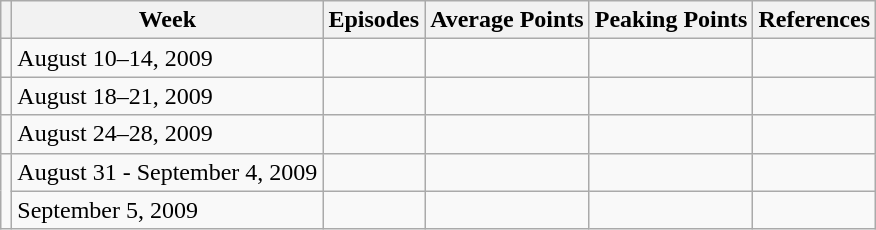<table class="wikitable">
<tr>
<th></th>
<th>Week</th>
<th>Episodes</th>
<th>Average Points</th>
<th>Peaking Points</th>
<th>References</th>
</tr>
<tr>
<td></td>
<td>August 10–14, 2009</td>
<td></td>
<td></td>
<td></td>
<td></td>
</tr>
<tr>
<td></td>
<td>August 18–21, 2009</td>
<td></td>
<td></td>
<td></td>
<td></td>
</tr>
<tr>
<td></td>
<td>August 24–28, 2009</td>
<td></td>
<td></td>
<td></td>
<td></td>
</tr>
<tr>
<td rowspan="2"></td>
<td>August 31 - September 4, 2009</td>
<td></td>
<td></td>
<td></td>
<td></td>
</tr>
<tr>
<td>September 5, 2009</td>
<td></td>
<td></td>
<td></td>
<td></td>
</tr>
</table>
